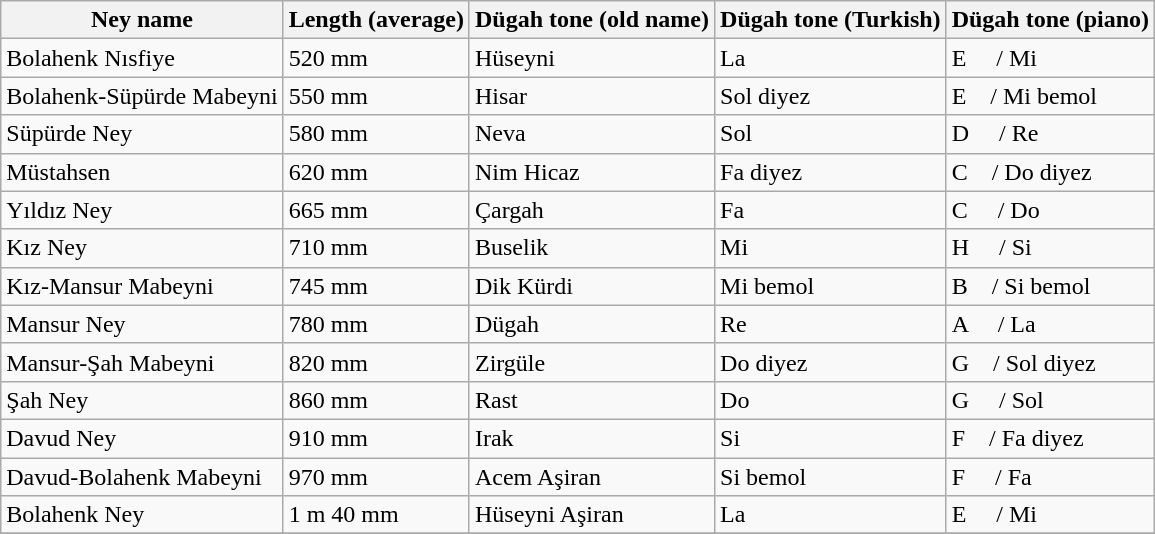<table class="wikitable">
<tr>
<th>Ney name</th>
<th>Length (average)</th>
<th>Dügah tone (old name)</th>
<th>Dügah tone (Turkish)</th>
<th>Dügah tone (piano)</th>
</tr>
<tr>
<td>Bolahenk Nısfiye</td>
<td>520 mm</td>
<td>Hüseyni</td>
<td>La</td>
<td>E  / Mi</td>
</tr>
<tr>
<td>Bolahenk-Süpürde Mabeyni</td>
<td>550 mm</td>
<td>Hisar</td>
<td>Sol diyez</td>
<td>E / Mi bemol</td>
</tr>
<tr>
<td>Süpürde Ney</td>
<td>580 mm</td>
<td>Neva</td>
<td>Sol</td>
<td>D  / Re</td>
</tr>
<tr>
<td>Müstahsen</td>
<td>620 mm</td>
<td>Nim Hicaz</td>
<td>Fa diyez</td>
<td>C / Do diyez</td>
</tr>
<tr>
<td>Yıldız Ney</td>
<td>665 mm</td>
<td>Çargah</td>
<td>Fa</td>
<td>C  / Do</td>
</tr>
<tr>
<td>Kız Ney</td>
<td>710 mm</td>
<td>Buselik</td>
<td>Mi</td>
<td>H  / Si</td>
</tr>
<tr>
<td>Kız-Mansur Mabeyni</td>
<td>745 mm</td>
<td>Dik Kürdi</td>
<td>Mi bemol</td>
<td>B / Si bemol</td>
</tr>
<tr>
<td>Mansur Ney</td>
<td>780 mm</td>
<td>Dügah</td>
<td>Re</td>
<td>A  / La</td>
</tr>
<tr>
<td>Mansur-Şah Mabeyni</td>
<td>820 mm</td>
<td>Zirgüle</td>
<td>Do diyez</td>
<td>G / Sol diyez</td>
</tr>
<tr>
<td>Şah Ney</td>
<td>860 mm</td>
<td>Rast</td>
<td>Do</td>
<td>G  / Sol</td>
</tr>
<tr>
<td>Davud Ney</td>
<td>910 mm</td>
<td>Irak</td>
<td>Si</td>
<td>F / Fa diyez</td>
</tr>
<tr>
<td>Davud-Bolahenk Mabeyni</td>
<td>970 mm</td>
<td>Acem Aşiran</td>
<td>Si bemol</td>
<td>F  / Fa</td>
</tr>
<tr>
<td>Bolahenk Ney</td>
<td>1 m 40 mm</td>
<td>Hüseyni Aşiran</td>
<td>La</td>
<td>E  / Mi</td>
</tr>
<tr>
</tr>
</table>
